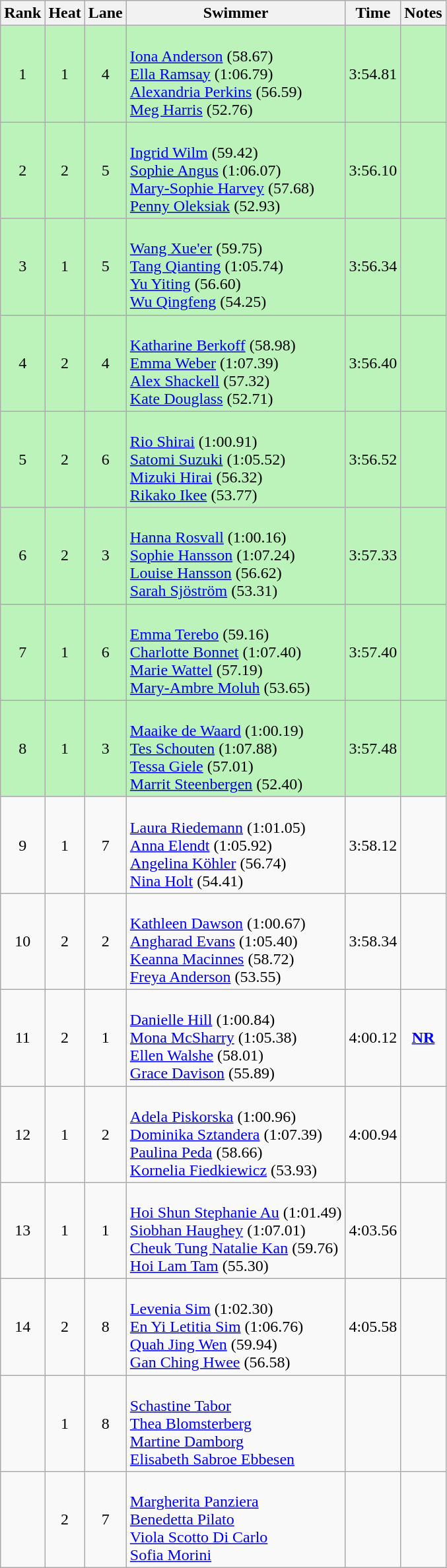<table class="wikitable sortable mw-collapsible" style="text-align:center">
<tr>
<th scope="col">Rank</th>
<th scope="col">Heat</th>
<th scope="col">Lane</th>
<th scope="col">Swimmer</th>
<th scope="col">Time</th>
<th scope="col">Notes</th>
</tr>
<tr bgcolor=bbf3bb>
<td>1</td>
<td>1</td>
<td>4</td>
<td align="left"> <br><a href='#'>Iona Anderson</a> (58.67)<br><a href='#'>Ella Ramsay</a> (1:06.79)<br><a href='#'>Alexandria Perkins</a> (56.59)<br><a href='#'>Meg Harris</a> (52.76)</td>
<td>3:54.81</td>
<td></td>
</tr>
<tr bgcolor=bbf3bb>
<td>2</td>
<td>2</td>
<td>5</td>
<td align="left"> <br><a href='#'>Ingrid Wilm</a> (59.42)<br><a href='#'>Sophie Angus</a> (1:06.07)<br><a href='#'>Mary-Sophie Harvey</a> (57.68)<br><a href='#'>Penny Oleksiak</a> (52.93)</td>
<td>3:56.10</td>
<td></td>
</tr>
<tr bgcolor=bbf3bb>
<td>3</td>
<td>1</td>
<td>5</td>
<td align="left"> <br><a href='#'>Wang Xue'er</a> (59.75)<br><a href='#'>Tang Qianting</a> (1:05.74)<br><a href='#'>Yu Yiting</a> (56.60)<br><a href='#'>Wu Qingfeng</a> (54.25)</td>
<td>3:56.34</td>
<td></td>
</tr>
<tr bgcolor=bbf3bb>
<td>4</td>
<td>2</td>
<td>4</td>
<td align="left"> <br><a href='#'>Katharine Berkoff</a> (58.98)<br><a href='#'>Emma Weber</a> (1:07.39)<br><a href='#'>Alex Shackell</a> (57.32)<br><a href='#'>Kate Douglass</a> (52.71)</td>
<td>3:56.40</td>
<td></td>
</tr>
<tr bgcolor=bbf3bb>
<td>5</td>
<td>2</td>
<td>6</td>
<td align="left"> <br><a href='#'>Rio Shirai</a> (1:00.91)<br><a href='#'>Satomi Suzuki</a> (1:05.52)<br><a href='#'>Mizuki Hirai</a> (56.32)<br><a href='#'>Rikako Ikee</a> (53.77)</td>
<td>3:56.52</td>
<td></td>
</tr>
<tr bgcolor=bbf3bb>
<td>6</td>
<td>2</td>
<td>3</td>
<td align="left"> <br><a href='#'>Hanna Rosvall</a> (1:00.16)<br><a href='#'>Sophie Hansson</a> (1:07.24)<br><a href='#'>Louise Hansson</a> (56.62)<br><a href='#'>Sarah Sjöström</a> (53.31)</td>
<td>3:57.33</td>
<td></td>
</tr>
<tr bgcolor=bbf3bb>
<td>7</td>
<td>1</td>
<td>6</td>
<td align="left"> <br><a href='#'>Emma Terebo</a> (59.16)<br><a href='#'>Charlotte Bonnet</a> (1:07.40)<br><a href='#'>Marie Wattel</a> (57.19)<br><a href='#'>Mary-Ambre Moluh</a> (53.65)</td>
<td>3:57.40</td>
<td></td>
</tr>
<tr bgcolor=bbf3bb>
<td>8</td>
<td>1</td>
<td>3</td>
<td align="left"> <br><a href='#'>Maaike de Waard</a> (1:00.19)<br><a href='#'>Tes Schouten</a> (1:07.88)<br><a href='#'>Tessa Giele</a> (57.01)<br><a href='#'>Marrit Steenbergen</a> (52.40)</td>
<td>3:57.48</td>
<td></td>
</tr>
<tr>
<td>9</td>
<td>1</td>
<td>7</td>
<td align="left"> <br><a href='#'>Laura Riedemann</a> (1:01.05)<br><a href='#'>Anna Elendt</a> (1:05.92)<br><a href='#'>Angelina Köhler</a> (56.74)<br><a href='#'>Nina Holt</a> (54.41)</td>
<td>3:58.12</td>
<td></td>
</tr>
<tr>
<td>10</td>
<td>2</td>
<td>2</td>
<td align="left"> <br><a href='#'>Kathleen Dawson</a> (1:00.67)<br><a href='#'>Angharad Evans</a> (1:05.40)<br><a href='#'>Keanna Macinnes</a> (58.72)<br><a href='#'>Freya Anderson</a> (53.55)</td>
<td>3:58.34</td>
<td></td>
</tr>
<tr>
<td>11</td>
<td>2</td>
<td>1</td>
<td align="left"> <br><a href='#'>Danielle Hill</a> (1:00.84)<br><a href='#'>Mona McSharry</a> (1:05.38)<br><a href='#'>Ellen Walshe</a> (58.01)<br><a href='#'>Grace Davison</a> (55.89)</td>
<td>4:00.12</td>
<td><strong><a href='#'>NR</a></strong></td>
</tr>
<tr>
<td>12</td>
<td>1</td>
<td>2</td>
<td align="left"> <br><a href='#'>Adela Piskorska</a> (1:00.96)<br><a href='#'>Dominika Sztandera</a> (1:07.39)<br><a href='#'>Paulina Peda</a> (58.66)<br><a href='#'>Kornelia Fiedkiewicz</a> (53.93)</td>
<td>4:00.94</td>
<td></td>
</tr>
<tr>
<td>13</td>
<td>1</td>
<td>1</td>
<td align="left"> <br><a href='#'>Hoi Shun Stephanie Au</a> (1:01.49)<br><a href='#'>Siobhan Haughey</a> (1:07.01)<br><a href='#'>Cheuk Tung Natalie Kan</a> (59.76)<br><a href='#'>Hoi Lam Tam</a> (55.30)</td>
<td>4:03.56</td>
<td></td>
</tr>
<tr>
<td>14</td>
<td>2</td>
<td>8</td>
<td align="left"> <br><a href='#'>Levenia Sim</a> (1:02.30)<br><a href='#'>En Yi Letitia Sim</a> (1:06.76)<br><a href='#'>Quah Jing Wen</a> (59.94)<br><a href='#'>Gan Ching Hwee</a> (56.58)</td>
<td>4:05.58</td>
<td></td>
</tr>
<tr>
<td></td>
<td>1</td>
<td>8</td>
<td align="left"> <br><a href='#'>Schastine Tabor</a><br><a href='#'>Thea Blomsterberg</a><br><a href='#'>Martine Damborg</a><br><a href='#'>Elisabeth Sabroe Ebbesen</a></td>
<td></td>
<td></td>
</tr>
<tr>
<td></td>
<td>2</td>
<td>7</td>
<td align="left"> <br><a href='#'>Margherita Panziera</a><br><a href='#'>Benedetta Pilato</a><br><a href='#'>Viola Scotto Di Carlo</a><br><a href='#'>Sofia Morini</a></td>
<td></td>
<td></td>
</tr>
</table>
